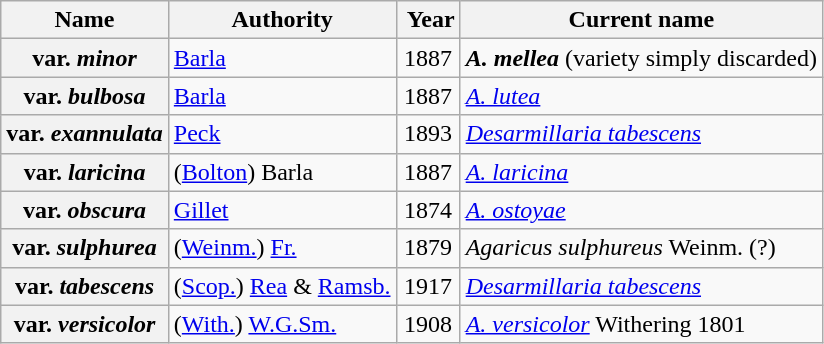<table class="wikitable sortable plainrowheaders" border="1">
<tr>
<th scope="col">Name</th>
<th scope="col">Authority</th>
<th scope="col"> Year</th>
<th scope="col">Current name</th>
</tr>
<tr>
<th scope="row">var. <em>minor</em></th>
<td><a href='#'>Barla</a></td>
<td style="text-align:center;">1887</td>
<td><strong><em>A. mellea</em></strong> (variety simply discarded)</td>
</tr>
<tr>
<th scope="row">var. <em>bulbosa</em></th>
<td><a href='#'>Barla</a></td>
<td style="text-align:center;">1887</td>
<td><em><a href='#'>A. lutea</a></em></td>
</tr>
<tr>
<th scope="row">var. <em>exannulata</em></th>
<td><a href='#'>Peck</a></td>
<td style="text-align:center;">1893</td>
<td><em><a href='#'>Desarmillaria tabescens</a></em></td>
</tr>
<tr>
<th scope="row">var. <em>laricina</em></th>
<td>(<a href='#'>Bolton</a>) Barla</td>
<td style="text-align:center;">1887</td>
<td><em><a href='#'>A. laricina</a></em></td>
</tr>
<tr>
<th scope="row">var. <em>obscura</em></th>
<td><a href='#'>Gillet</a></td>
<td style="text-align:center;">1874</td>
<td><em><a href='#'>A. ostoyae</a></em></td>
</tr>
<tr>
<th scope="row">var. <em>sulphurea</em></th>
<td>(<a href='#'>Weinm.</a>) <a href='#'>Fr.</a></td>
<td style="text-align:center;">1879</td>
<td><em>Agaricus sulphureus</em> Weinm. (?)</td>
</tr>
<tr>
<th scope="row">var. <em>tabescens</em></th>
<td>(<a href='#'>Scop.</a>) <a href='#'>Rea</a> & <a href='#'>Ramsb.</a></td>
<td style="text-align:center;">1917</td>
<td><em><a href='#'>Desarmillaria tabescens</a></em></td>
</tr>
<tr>
<th scope="row">var. <em>versicolor</em></th>
<td>(<a href='#'>With.</a>) <a href='#'>W.G.Sm.</a></td>
<td style="text-align:center;">1908</td>
<td><em><a href='#'>A. versicolor</a></em> Withering 1801</td>
</tr>
</table>
